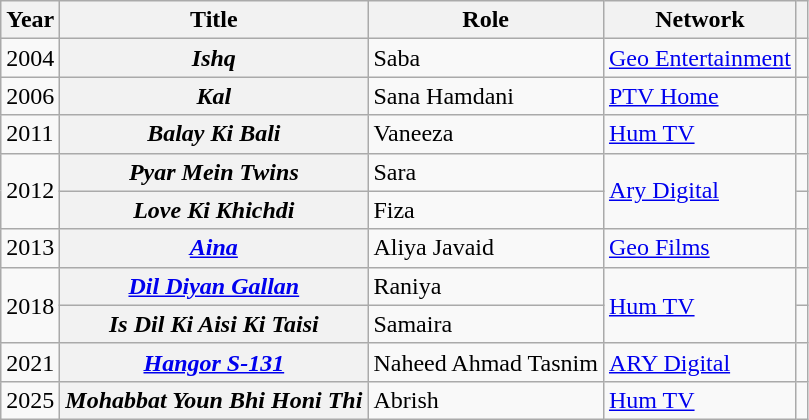<table class="wikitable sortable plainrowheaders">
<tr style="text-align:center;">
<th scope="col">Year</th>
<th scope="col">Title</th>
<th scope="col">Role</th>
<th scope="col">Network</th>
<th scope="col" class="unsortable"></th>
</tr>
<tr>
<td>2004</td>
<th scope="row"><em>Ishq</em></th>
<td>Saba</td>
<td><a href='#'>Geo Entertainment</a></td>
<td></td>
</tr>
<tr>
<td>2006</td>
<th scope="row"><em>Kal</em></th>
<td>Sana Hamdani</td>
<td><a href='#'>PTV Home</a></td>
<td></td>
</tr>
<tr>
<td>2011</td>
<th scope="row"><em>Balay Ki Bali</em></th>
<td>Vaneeza</td>
<td><a href='#'>Hum TV</a></td>
<td></td>
</tr>
<tr>
<td rowspan="2">2012</td>
<th scope="row"><em>Pyar Mein Twins</em></th>
<td>Sara</td>
<td rowspan="2"><a href='#'>Ary Digital</a></td>
<td></td>
</tr>
<tr>
<th scope="row"><em>Love Ki Khichdi</em></th>
<td>Fiza</td>
<td></td>
</tr>
<tr>
<td>2013</td>
<th scope="row"><em><a href='#'>Aina</a></em></th>
<td>Aliya Javaid</td>
<td><a href='#'>Geo Films</a></td>
<td></td>
</tr>
<tr>
<td rowspan="2">2018</td>
<th scope="row"><em><a href='#'>Dil Diyan Gallan</a></em></th>
<td>Raniya</td>
<td rowspan="2"><a href='#'>Hum TV</a></td>
<td></td>
</tr>
<tr>
<th scope="row"><em>Is Dil Ki Aisi Ki Taisi</em></th>
<td>Samaira</td>
<td></td>
</tr>
<tr>
<td>2021</td>
<th scope="row"><em><a href='#'>Hangor S-131</a></em></th>
<td>Naheed Ahmad Tasnim</td>
<td><a href='#'>ARY Digital</a></td>
<td></td>
</tr>
<tr>
<td>2025</td>
<th scope="row"><em>Mohabbat Youn Bhi Honi Thi</em></th>
<td>Abrish</td>
<td><a href='#'>Hum TV</a></td>
<td></td>
</tr>
</table>
